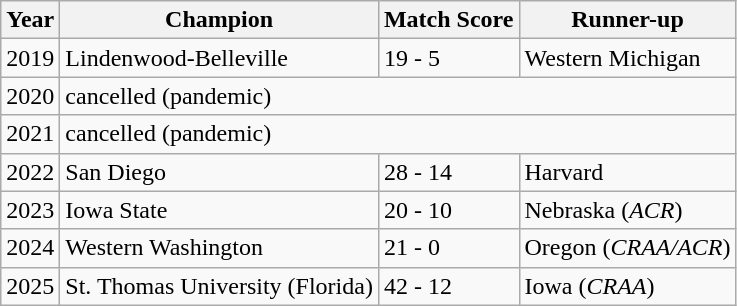<table class="wikitable">
<tr>
<th>Year</th>
<th>Champion</th>
<th>Match Score</th>
<th>Runner-up</th>
</tr>
<tr>
<td>2019</td>
<td>Lindenwood-Belleville</td>
<td>19 - 5</td>
<td>Western Michigan</td>
</tr>
<tr>
<td>2020</td>
<td colspan="3">cancelled (pandemic)</td>
</tr>
<tr>
<td>2021</td>
<td colspan="3">cancelled (pandemic)</td>
</tr>
<tr>
<td>2022</td>
<td>San Diego</td>
<td>28 - 14</td>
<td>Harvard</td>
</tr>
<tr>
<td>2023</td>
<td>Iowa State</td>
<td>20 - 10</td>
<td>Nebraska (<em>ACR</em>)</td>
</tr>
<tr>
<td>2024</td>
<td>Western Washington</td>
<td>21 - 0</td>
<td>Oregon (<em>CRAA/ACR</em>)</td>
</tr>
<tr>
<td>2025</td>
<td>St. Thomas University (Florida)</td>
<td>42 - 12</td>
<td>Iowa (<em>CRAA</em>)</td>
</tr>
</table>
